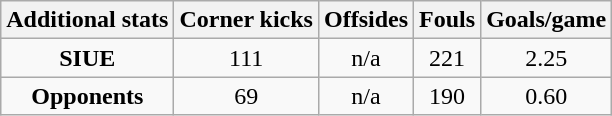<table class="wikitable" style="text-align:center;">
<tr>
<th>Additional stats</th>
<th>Corner kicks</th>
<th>Offsides</th>
<th>Fouls</th>
<th>Goals/game</th>
</tr>
<tr>
<td><strong>SIUE</strong></td>
<td>111</td>
<td>n/a</td>
<td>221</td>
<td>2.25</td>
</tr>
<tr>
<td><strong>Opponents</strong></td>
<td>69</td>
<td>n/a</td>
<td>190</td>
<td>0.60</td>
</tr>
</table>
